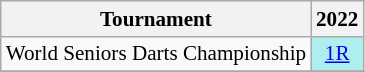<table class=wikitable style=text-align:center;font-size:88%>
<tr>
<th>Tournament</th>
<th>2022</th>
</tr>
<tr>
<td>World Seniors Darts Championship</td>
<td style="text-align:center; background:#afeeee;"><a href='#'>1R</a></td>
</tr>
<tr>
</tr>
</table>
